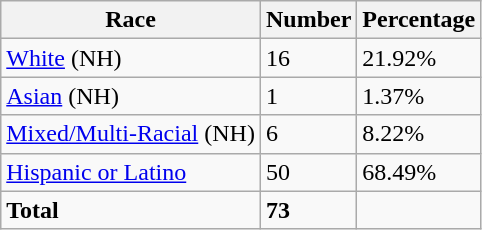<table class="wikitable">
<tr>
<th>Race</th>
<th>Number</th>
<th>Percentage</th>
</tr>
<tr>
<td><a href='#'>White</a> (NH)</td>
<td>16</td>
<td>21.92%</td>
</tr>
<tr>
<td><a href='#'>Asian</a> (NH)</td>
<td>1</td>
<td>1.37%</td>
</tr>
<tr>
<td><a href='#'>Mixed/Multi-Racial</a> (NH)</td>
<td>6</td>
<td>8.22%</td>
</tr>
<tr>
<td><a href='#'>Hispanic or Latino</a></td>
<td>50</td>
<td>68.49%</td>
</tr>
<tr>
<td><strong>Total</strong></td>
<td><strong>73</strong></td>
<td></td>
</tr>
</table>
